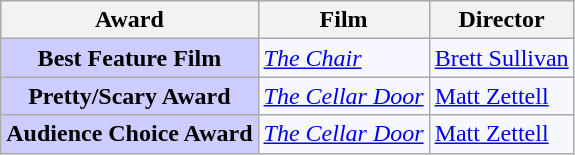<table class="wikitable sortable">
<tr style=background:#ccccff>
<th>Award</th>
<th>Film</th>
<th>Director</th>
</tr>
<tr>
<th style="background: #ccccff;">Best Feature Film</th>
<td style="background: #f7f8ff; white-space: nowrap;"><em><a href='#'>The Chair</a></em></td>
<td style="background: #f7f8ff; white-space: nowrap;"><a href='#'>Brett Sullivan</a></td>
</tr>
<tr>
<th style="background: #ccccff;">Pretty/Scary Award</th>
<td style="background: #f7f8ff; white-space: nowrap;"><em><a href='#'>The Cellar Door</a></em></td>
<td style="background: #f7f8ff; white-space: nowrap;"><a href='#'>Matt Zettell</a></td>
</tr>
<tr>
<th style="background: #ccccff;">Audience Choice Award</th>
<td style="background: #f7f8ff; white-space: nowrap;"><em><a href='#'>The Cellar Door</a></em></td>
<td style="background: #f7f8ff; white-space: nowrap;"><a href='#'>Matt Zettell</a></td>
</tr>
</table>
